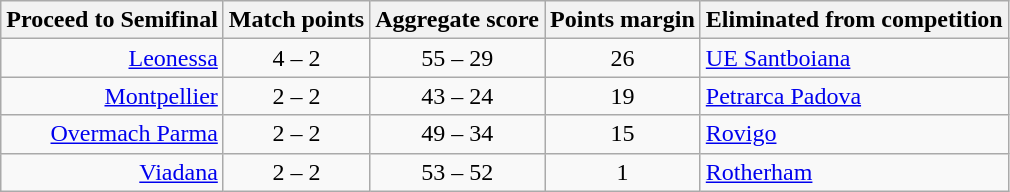<table class="wikitable" style="text-align: center;">
<tr>
<th>Proceed to Semifinal</th>
<th>Match points</th>
<th>Aggregate score</th>
<th>Points margin</th>
<th>Eliminated from competition</th>
</tr>
<tr>
<td align="right"><a href='#'>Leonessa</a> </td>
<td>4 – 2</td>
<td>55 – 29</td>
<td>26</td>
<td align="left"> <a href='#'>UE Santboiana</a></td>
</tr>
<tr>
<td align="right"><a href='#'>Montpellier</a> </td>
<td>2 – 2</td>
<td>43 – 24</td>
<td>19</td>
<td align="left"> <a href='#'>Petrarca Padova</a></td>
</tr>
<tr>
<td align="right"><a href='#'>Overmach Parma</a> </td>
<td>2 – 2</td>
<td>49 – 34</td>
<td>15</td>
<td align="left"> <a href='#'>Rovigo</a></td>
</tr>
<tr>
<td align="right"><a href='#'>Viadana</a> </td>
<td>2 – 2</td>
<td>53 – 52</td>
<td>1</td>
<td align="left"> <a href='#'>Rotherham</a></td>
</tr>
</table>
